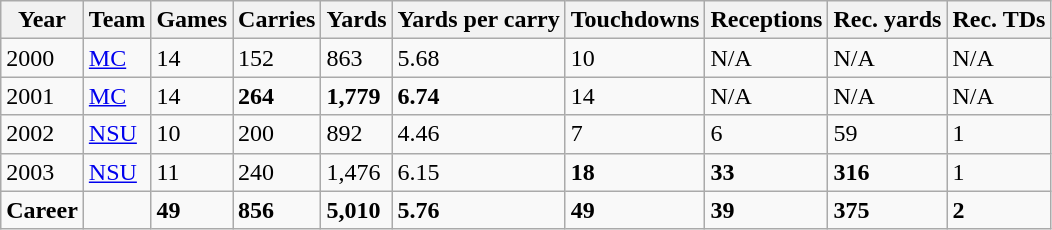<table class="wikitable">
<tr>
<th>Year</th>
<th>Team</th>
<th>Games</th>
<th>Carries</th>
<th>Yards</th>
<th>Yards per carry</th>
<th>Touchdowns</th>
<th>Receptions</th>
<th>Rec. yards</th>
<th>Rec. TDs</th>
</tr>
<tr>
<td>2000</td>
<td><a href='#'>MC</a></td>
<td>14</td>
<td>152</td>
<td>863</td>
<td>5.68</td>
<td>10</td>
<td>N/A</td>
<td>N/A</td>
<td>N/A</td>
</tr>
<tr>
<td>2001</td>
<td><a href='#'>MC</a></td>
<td>14</td>
<td><strong>264</strong></td>
<td><strong>1,779</strong></td>
<td><strong>6.74</strong></td>
<td>14</td>
<td>N/A</td>
<td>N/A</td>
<td>N/A</td>
</tr>
<tr>
<td>2002</td>
<td><a href='#'>NSU</a></td>
<td>10</td>
<td>200</td>
<td>892</td>
<td>4.46</td>
<td>7</td>
<td>6</td>
<td>59</td>
<td>1</td>
</tr>
<tr>
<td>2003</td>
<td><a href='#'>NSU</a></td>
<td>11</td>
<td>240</td>
<td>1,476</td>
<td>6.15</td>
<td><strong>18</strong></td>
<td><strong>33</strong></td>
<td><strong>316</strong></td>
<td>1</td>
</tr>
<tr>
<td><strong>Career</strong></td>
<td></td>
<td><strong>49</strong></td>
<td><strong>856</strong></td>
<td><strong>5,010</strong></td>
<td><strong>5.76</strong></td>
<td><strong>49</strong></td>
<td><strong>39</strong></td>
<td><strong>375</strong></td>
<td><strong>2</strong></td>
</tr>
</table>
